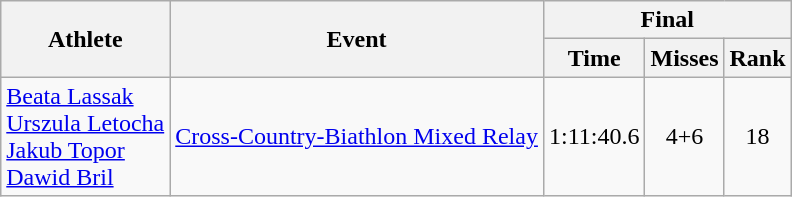<table class="wikitable">
<tr>
<th rowspan="2">Athlete</th>
<th rowspan="2">Event</th>
<th colspan="3">Final</th>
</tr>
<tr>
<th>Time</th>
<th>Misses</th>
<th>Rank</th>
</tr>
<tr>
<td><a href='#'>Beata Lassak</a><br><a href='#'>Urszula Letocha</a><br><a href='#'>Jakub Topor</a><br><a href='#'>Dawid Bril</a></td>
<td><a href='#'>Cross-Country-Biathlon Mixed Relay</a></td>
<td align="center">1:11:40.6</td>
<td align="center">4+6</td>
<td align="center">18</td>
</tr>
</table>
